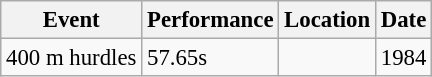<table class="wikitable" style="border-collapse: collapse; font-size: 95%;">
<tr>
<th scope="col">Event</th>
<th scope="col">Performance</th>
<th scope="col">Location</th>
<th scope="col">Date</th>
</tr>
<tr>
<td>400 m hurdles</td>
<td>57.65s</td>
<td></td>
<td>1984</td>
</tr>
</table>
